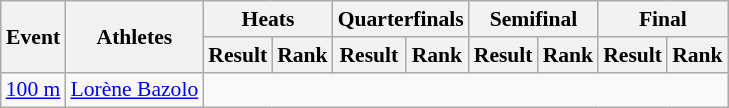<table class="wikitable" border="1" style="font-size:90%">
<tr>
<th rowspan="2">Event</th>
<th rowspan="2">Athletes</th>
<th colspan="2">Heats</th>
<th colspan="2">Quarterfinals</th>
<th colspan="2">Semifinal</th>
<th colspan="2">Final</th>
</tr>
<tr>
<th>Result</th>
<th>Rank</th>
<th>Result</th>
<th>Rank</th>
<th>Result</th>
<th>Rank</th>
<th>Result</th>
<th>Rank</th>
</tr>
<tr>
<td><a href='#'>100 m</a></td>
<td><a href='#'>Lorène Bazolo</a></td>
<td align=center colspan=8></td>
</tr>
</table>
